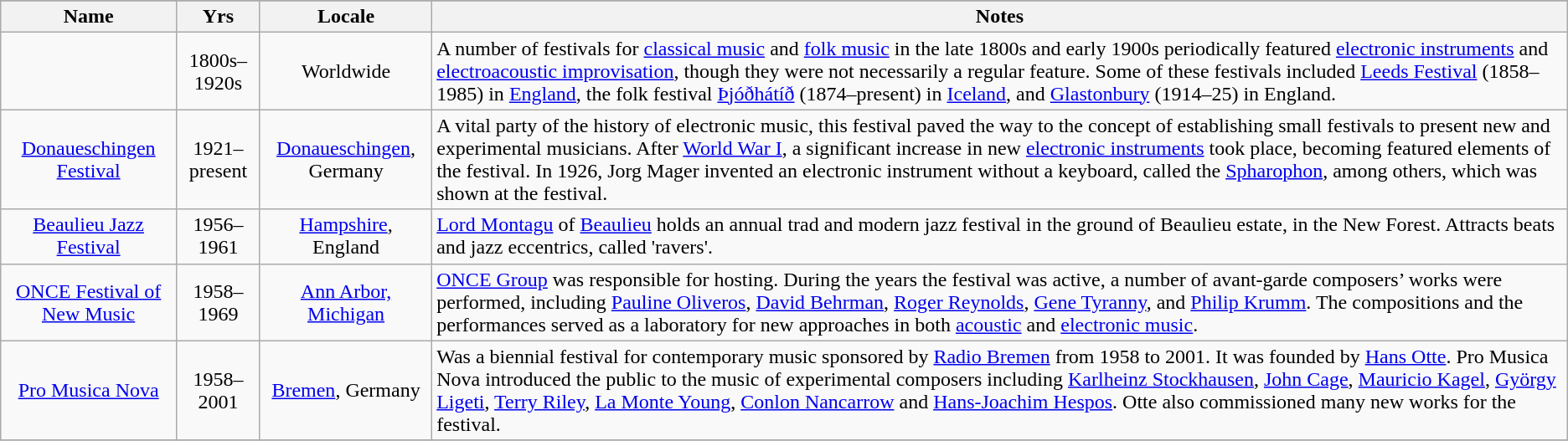<table class="sortable wikitable" style="text-align:center;font-size:100%;">
<tr style="vertical-align:bottom;">
</tr>
<tr>
<th>Name</th>
<th>Yrs</th>
<th>Locale</th>
<th class="unsortable">Notes</th>
</tr>
<tr>
<td></td>
<td>1800s–1920s</td>
<td>Worldwide</td>
<td style="text-align:left">A number of festivals for <a href='#'>classical music</a> and <a href='#'>folk music</a> in the late 1800s and early 1900s periodically featured <a href='#'>electronic instruments</a> and <a href='#'>electroacoustic improvisation</a>, though they were not necessarily a regular feature. Some of these festivals included <a href='#'>Leeds Festival</a> (1858–1985) in <a href='#'>England</a>, the folk festival <a href='#'>Þjóðhátíð</a> (1874–present) in <a href='#'>Iceland</a>, and <a href='#'>Glastonbury</a> (1914–25) in England.</td>
</tr>
<tr>
<td><a href='#'>Donaueschingen Festival</a></td>
<td>1921– present</td>
<td><a href='#'>Donaueschingen</a>, Germany</td>
<td style="text-align:left">A vital party of the history of electronic music, this festival paved the way to the concept of establishing small festivals to present new and experimental musicians. After <a href='#'>World War I</a>, a significant increase in new <a href='#'>electronic instruments</a> took place, becoming featured elements of the festival. In 1926, Jorg Mager invented an electronic instrument without a keyboard, called the <a href='#'>Spharophon</a>, among others, which was shown at the festival.</td>
</tr>
<tr>
<td><a href='#'>Beaulieu Jazz Festival</a></td>
<td>1956–1961</td>
<td><a href='#'>Hampshire</a>, England</td>
<td style="text-align:left"><a href='#'>Lord Montagu</a> of <a href='#'>Beaulieu</a> holds an annual trad and modern jazz festival in the ground of Beaulieu estate, in the New Forest. Attracts beats and jazz eccentrics, called 'ravers'.</td>
</tr>
<tr>
<td><a href='#'>ONCE Festival of New Music</a></td>
<td>1958–1969</td>
<td><a href='#'>Ann Arbor, Michigan</a></td>
<td style="text-align:left"><a href='#'>ONCE Group</a> was responsible for hosting. During the years the festival was active, a number of avant-garde composers’ works were performed, including <a href='#'>Pauline Oliveros</a>, <a href='#'>David Behrman</a>, <a href='#'>Roger Reynolds</a>, <a href='#'>Gene Tyranny</a>, and <a href='#'>Philip Krumm</a>. The compositions and the performances served as a laboratory for new approaches in both <a href='#'>acoustic</a> and <a href='#'>electronic music</a>.</td>
</tr>
<tr>
<td><a href='#'>Pro Musica Nova</a></td>
<td>1958–2001</td>
<td><a href='#'>Bremen</a>, Germany</td>
<td style="text-align:left">Was a biennial festival for contemporary music sponsored by <a href='#'>Radio Bremen</a> from 1958 to 2001. It was founded by <a href='#'>Hans Otte</a>. Pro Musica Nova introduced the public to the music of experimental composers including <a href='#'>Karlheinz Stockhausen</a>, <a href='#'>John Cage</a>, <a href='#'>Mauricio Kagel</a>, <a href='#'>György Ligeti</a>, <a href='#'>Terry Riley</a>, <a href='#'>La Monte Young</a>, <a href='#'>Conlon Nancarrow</a> and <a href='#'>Hans-Joachim Hespos</a>. Otte also commissioned many new works for the festival.</td>
</tr>
<tr>
</tr>
</table>
